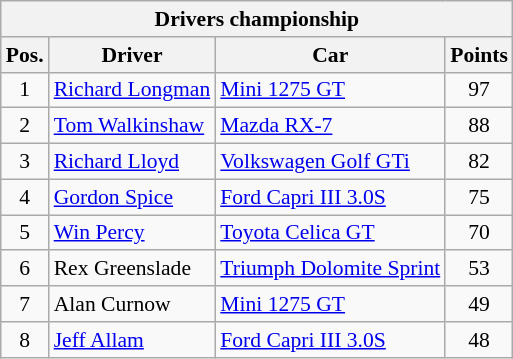<table class="wikitable" style="font-size: 90%">
<tr>
<th colspan=4>Drivers championship</th>
</tr>
<tr>
<th>Pos. </th>
<th>Driver</th>
<th>Car </th>
<th>Points</th>
</tr>
<tr>
<td align=center>1</td>
<td> <a href='#'>Richard Longman</a></td>
<td><a href='#'>Mini 1275 GT</a></td>
<td align=center>97</td>
</tr>
<tr>
<td align=center>2</td>
<td> <a href='#'>Tom Walkinshaw</a></td>
<td><a href='#'>Mazda RX-7</a></td>
<td align=center>88</td>
</tr>
<tr>
<td align=center>3</td>
<td> <a href='#'>Richard Lloyd</a></td>
<td><a href='#'>Volkswagen Golf GTi</a></td>
<td align=center>82</td>
</tr>
<tr>
<td align=center>4</td>
<td> <a href='#'>Gordon Spice</a></td>
<td><a href='#'>Ford Capri III 3.0S</a></td>
<td align=center>75</td>
</tr>
<tr>
<td align=center>5</td>
<td> <a href='#'>Win Percy</a></td>
<td><a href='#'>Toyota Celica GT</a></td>
<td align=center>70</td>
</tr>
<tr>
<td align=center>6</td>
<td> Rex Greenslade</td>
<td><a href='#'>Triumph Dolomite Sprint</a></td>
<td align=center>53</td>
</tr>
<tr>
<td align=center>7</td>
<td> Alan Curnow</td>
<td><a href='#'>Mini 1275 GT</a></td>
<td align=center>49</td>
</tr>
<tr>
<td align=center>8</td>
<td> <a href='#'>Jeff Allam</a></td>
<td><a href='#'>Ford Capri III 3.0S</a></td>
<td align=center>48</td>
</tr>
</table>
